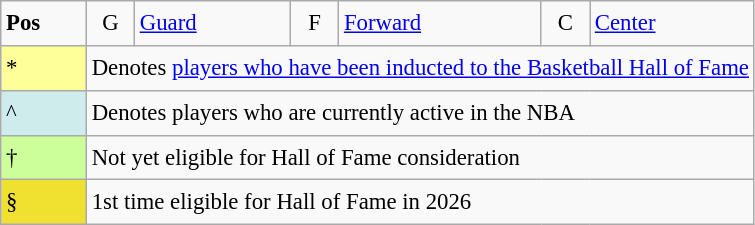<table class="wikitable sortable" style="font-size:0.95em; line-height:1.5em;">
<tr>
<td width="50px"><strong>Pos</strong></td>
<td width="25px" align="center">G</td>
<td><a href='#'>Guard</a></td>
<td width="25px" align="center">F</td>
<td><a href='#'>Forward</a></td>
<td width="25px" align="center">C</td>
<td><a href='#'>Center</a></td>
</tr>
<tr>
<td style="background-color:#FFFF99; width:50px">*</td>
<td colspan="6">Denotes <a href='#'>players who have been inducted to the Basketball Hall of Fame</a></td>
</tr>
<tr>
<td style="background-color:#CFECEC; width:50px">^</td>
<td colspan="6">Denotes players who are currently active in the NBA</td>
</tr>
<tr>
<td style="background:#CCFF99; width:1em">†</td>
<td colspan="6">Not yet eligible for Hall of Fame consideration</td>
</tr>
<tr>
<td style="background:#F0E130; width:1em">§</td>
<td colspan="6">1st time eligible for Hall of Fame in 2026</td>
</tr>
</table>
